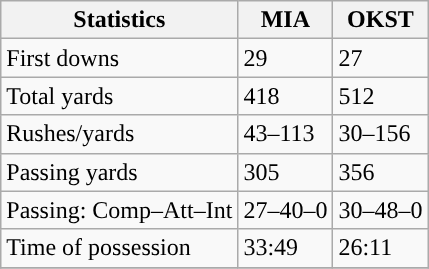<table class="wikitable" style="float: left;">
<tr>
<th>Statistics</th>
<th>MIA</th>
<th>OKST</th>
</tr>
<tr>
<td>First downs</td>
<td>29</td>
<td>27</td>
</tr>
<tr>
<td>Total yards</td>
<td>418</td>
<td>512</td>
</tr>
<tr>
<td>Rushes/yards</td>
<td>43–113</td>
<td>30–156</td>
</tr>
<tr>
<td>Passing yards</td>
<td>305</td>
<td>356</td>
</tr>
<tr>
<td>Passing: Comp–Att–Int</td>
<td>27–40–0</td>
<td>30–48–0</td>
</tr>
<tr>
<td>Time of possession</td>
<td>33:49</td>
<td>26:11</td>
</tr>
<tr>
</tr>
</table>
